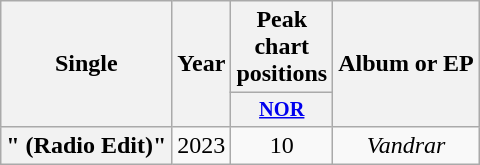<table class="wikitable plainrowheaders" style="text-align:center;">
<tr>
<th scope="col" rowspan="2">Single</th>
<th scope="col" rowspan="2">Year</th>
<th scope="col" colspan="1">Peak chart positions</th>
<th scope="col" rowspan="2">Album or EP</th>
</tr>
<tr>
<th scope="col" style="width:3em;font-size:85%;"><a href='#'>NOR</a><br></th>
</tr>
<tr>
<th scope="row">" (Radio Edit)"</th>
<td>2023</td>
<td>10</td>
<td><em>Vandrar</em></td>
</tr>
</table>
